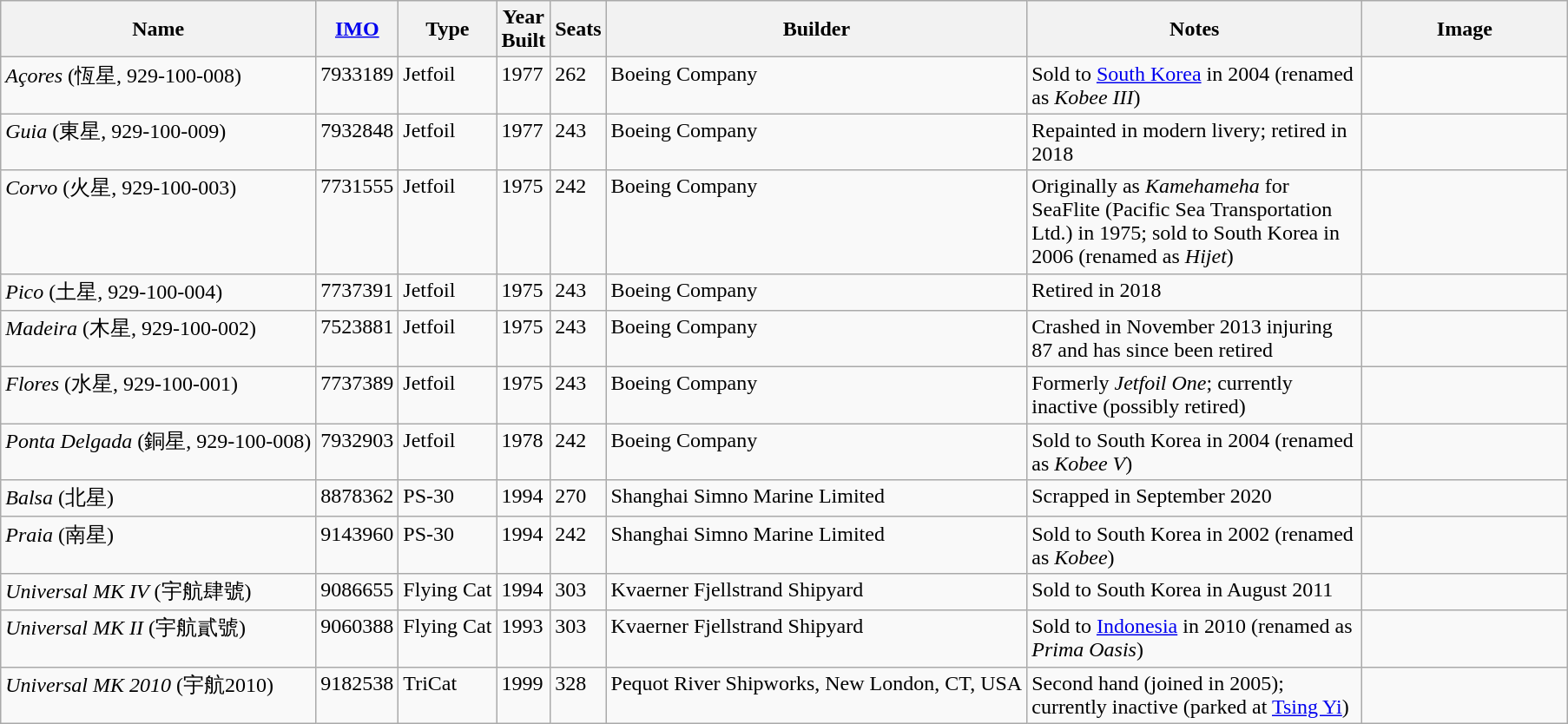<table class="wikitable sortable">
<tr>
<th>Name</th>
<th><a href='#'>IMO</a></th>
<th>Type</th>
<th>Year<br> Built</th>
<th>Seats</th>
<th>Builder</th>
<th width=250px> Notes </th>
<th class="unsortable" width="150px">Image</th>
</tr>
<tr valign=top>
<td><em>Açores</em> (恆星, 929-100-008)</td>
<td>7933189</td>
<td>Jetfoil</td>
<td>1977</td>
<td>262</td>
<td>Boeing Company</td>
<td>Sold to <a href='#'>South Korea</a> in 2004 (renamed as <em>Kobee III</em>)</td>
<td></td>
</tr>
<tr valign=top>
<td><em>Guia</em> (東星, 929-100-009)</td>
<td>7932848</td>
<td>Jetfoil</td>
<td>1977</td>
<td>243</td>
<td>Boeing Company</td>
<td>Repainted in modern livery; retired in 2018</td>
<td></td>
</tr>
<tr valign=top>
<td><em>Corvo</em> (火星, 929-100-003)</td>
<td>7731555</td>
<td>Jetfoil</td>
<td>1975</td>
<td>242</td>
<td>Boeing Company</td>
<td>Originally as <em>Kamehameha</em> for SeaFlite (Pacific Sea Transportation Ltd.) in 1975; sold to South Korea in 2006 (renamed as <em>Hijet</em>)</td>
</tr>
<tr valign=top>
<td><em>Pico</em> (土星, 929-100-004)</td>
<td>7737391</td>
<td>Jetfoil</td>
<td>1975</td>
<td>243</td>
<td>Boeing Company</td>
<td>Retired in 2018</td>
<td></td>
</tr>
<tr valign=top>
<td><em>Madeira</em> (木星, 929-100-002)</td>
<td>7523881</td>
<td>Jetfoil</td>
<td>1975</td>
<td>243</td>
<td>Boeing Company</td>
<td>Crashed in November 2013 injuring 87 and has since been retired</td>
<td></td>
</tr>
<tr valign=top>
<td><em>Flores</em> (水星, 929-100-001)</td>
<td>7737389</td>
<td>Jetfoil</td>
<td>1975</td>
<td>243</td>
<td>Boeing Company</td>
<td>Formerly <em>Jetfoil One</em>; currently inactive (possibly retired)</td>
<td></td>
</tr>
<tr valign=top>
<td><em>Ponta Delgada</em> (銅星, 929-100-008)</td>
<td>7932903</td>
<td>Jetfoil</td>
<td>1978</td>
<td>242</td>
<td>Boeing Company</td>
<td>Sold to South Korea in 2004 (renamed as <em>Kobee V</em>)</td>
</tr>
<tr valign=top>
<td><em>Balsa</em> (北星)</td>
<td>8878362</td>
<td>PS-30</td>
<td>1994</td>
<td>270</td>
<td>Shanghai Simno Marine Limited</td>
<td>Scrapped in September 2020</td>
<td></td>
</tr>
<tr valign=top>
<td><em>Praia</em> (南星)</td>
<td>9143960</td>
<td>PS-30</td>
<td>1994</td>
<td>242</td>
<td>Shanghai Simno Marine Limited</td>
<td>Sold to South Korea in 2002 (renamed as <em>Kobee</em>)</td>
<td></td>
</tr>
<tr valign=top>
<td><em>Universal MK IV</em> (宇航肆號)</td>
<td>9086655</td>
<td>Flying Cat</td>
<td>1994</td>
<td>303</td>
<td>Kvaerner Fjellstrand Shipyard</td>
<td>Sold to South Korea in August 2011</td>
<td></td>
</tr>
<tr valign=top>
<td><em>Universal MK II</em> (宇航貳號)</td>
<td>9060388</td>
<td>Flying Cat</td>
<td>1993</td>
<td>303</td>
<td>Kvaerner Fjellstrand Shipyard</td>
<td>Sold to <a href='#'>Indonesia</a> in 2010 (renamed as <em>Prima Oasis</em>)</td>
<td></td>
</tr>
<tr valign=top>
<td><em>Universal MK 2010</em> (宇航2010)</td>
<td>9182538</td>
<td>TriCat</td>
<td>1999</td>
<td>328</td>
<td>Pequot River Shipworks, New London, CT, USA</td>
<td>Second hand (joined in 2005); currently inactive (parked at <a href='#'>Tsing Yi</a>)</td>
<td></td>
</tr>
</table>
